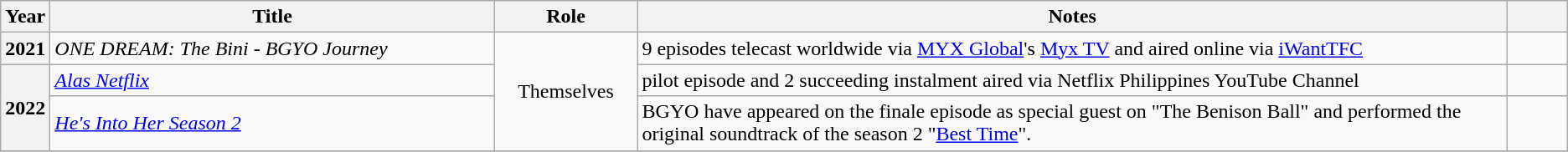<table class="wikitable sortable plainrowheaders" style="text-align:left;">
<tr>
<th style="width:1em;" scope="col">Year</th>
<th style="width:25em;" scope="col">Title</th>
<th style="width:7em;" scope="col">Role</th>
<th style="width:50em;" scope="col">Notes</th>
<th style="width:3em;" scope="col"></th>
</tr>
<tr>
<th style="text-align:center" scope="row"><strong>2021</strong></th>
<td><em>ONE DREAM: The Bini - BGYO Journey</em></td>
<td style="text-align:center;" rowspan="3">Themselves</td>
<td>9 episodes telecast worldwide via <a href='#'>MYX Global</a>'s <a href='#'>Myx TV</a> and aired online via <a href='#'>iWantTFC</a></td>
<td style="text-align:center"></td>
</tr>
<tr>
<th style="text-align:center" rowspan="2"><strong>2022</strong></th>
<td><em><a href='#'>Alas Netflix</a></em></td>
<td>pilot episode and 2 succeeding instalment aired via Netflix Philippines YouTube Channel</td>
<td style="text-align:center"></td>
</tr>
<tr>
<td><em><a href='#'>He's Into Her Season 2</a></em></td>
<td>BGYO have appeared on the finale episode as special guest on "The Benison Ball" and performed the original soundtrack of the season 2 "<a href='#'>Best Time</a>".</td>
<td style="text-align:center"></td>
</tr>
<tr>
</tr>
</table>
